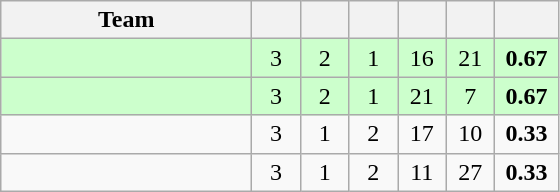<table class="wikitable" style="text-align: center; font-size:100% ">
<tr>
<th width="160">Team</th>
<th width="25"></th>
<th width="25"></th>
<th width="25"></th>
<th width="25"></th>
<th width="25"></th>
<th width="35"></th>
</tr>
<tr bgcolor="ccffcc">
<td align="left"></td>
<td>3</td>
<td>2</td>
<td>1</td>
<td>16</td>
<td>21</td>
<td><strong>0.67</strong></td>
</tr>
<tr bgcolor="ccffcc">
<td align="left"></td>
<td>3</td>
<td>2</td>
<td>1</td>
<td>21</td>
<td>7</td>
<td><strong>0.67</strong></td>
</tr>
<tr>
<td align="left"></td>
<td>3</td>
<td>1</td>
<td>2</td>
<td>17</td>
<td>10</td>
<td><strong>0.33</strong></td>
</tr>
<tr>
<td align="left"></td>
<td>3</td>
<td>1</td>
<td>2</td>
<td>11</td>
<td>27</td>
<td><strong>0.33</strong></td>
</tr>
</table>
